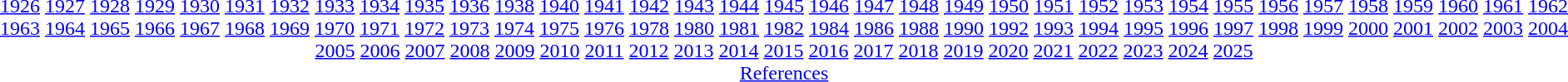<table id="toc" class="toc">
<tr>
<th></th>
</tr>
<tr>
<td style="text-align:center;"><a href='#'>1926</a> <a href='#'>1927</a> <a href='#'>1928</a> <a href='#'>1929</a> <a href='#'>1930</a> <a href='#'>1931</a> <a href='#'>1932</a> <a href='#'>1933</a> <a href='#'>1934</a> <a href='#'>1935</a> <a href='#'>1936</a> <a href='#'>1938</a> <a href='#'>1940</a> <a href='#'>1941</a> <a href='#'>1942</a> <a href='#'>1943</a> <a href='#'>1944</a> <a href='#'>1945</a> <a href='#'>1946</a> <a href='#'>1947</a> <a href='#'>1948</a> <a href='#'>1949</a> <a href='#'>1950</a> <a href='#'>1951</a> <a href='#'>1952</a> <a href='#'>1953</a> <a href='#'>1954</a> <a href='#'>1955</a> <a href='#'>1956</a> <a href='#'>1957</a> <a href='#'>1958</a> <a href='#'>1959</a> <a href='#'>1960</a> <a href='#'>1961</a> <a href='#'>1962</a> <a href='#'>1963</a> <a href='#'>1964</a> <a href='#'>1965</a> <a href='#'>1966</a> <a href='#'>1967</a> <a href='#'>1968</a> <a href='#'>1969</a> <a href='#'>1970</a> <a href='#'>1971</a> <a href='#'>1972</a> <a href='#'>1973</a> <a href='#'>1974</a> <a href='#'>1975</a> <a href='#'>1976</a> <a href='#'>1978</a> <a href='#'>1980</a> <a href='#'>1981</a> <a href='#'>1982</a> <a href='#'>1984</a> <a href='#'>1986</a> <a href='#'>1988</a> <a href='#'>1990</a> <a href='#'>1992</a> <a href='#'>1993</a> <a href='#'>1994</a> <a href='#'>1995</a> <a href='#'>1996</a> <a href='#'>1997</a> <a href='#'>1998</a> <a href='#'>1999</a> <a href='#'>2000</a> <a href='#'>2001</a> <a href='#'>2002</a> <a href='#'>2003</a> <a href='#'>2004</a> <a href='#'>2005</a> <a href='#'>2006</a> <a href='#'>2007</a> <a href='#'>2008</a> <a href='#'>2009</a> <a href='#'>2010</a> <a href='#'>2011</a> <a href='#'>2012</a> <a href='#'>2013</a> <a href='#'>2014</a> <a href='#'>2015</a> <a href='#'>2016</a> <a href='#'>2017</a> <a href='#'>2018</a> <a href='#'>2019</a> <a href='#'>2020</a> <a href='#'>2021</a> <a href='#'>2022</a> <a href='#'>2023</a> <a href='#'>2024</a> <a href='#'>2025</a><br> <a href='#'>References</a></td>
</tr>
</table>
